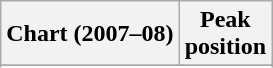<table class="wikitable sortable plainrowheaders" style="text-align:center">
<tr>
<th scope="col">Chart (2007–08)</th>
<th scope="col">Peak<br> position</th>
</tr>
<tr>
</tr>
<tr>
</tr>
</table>
